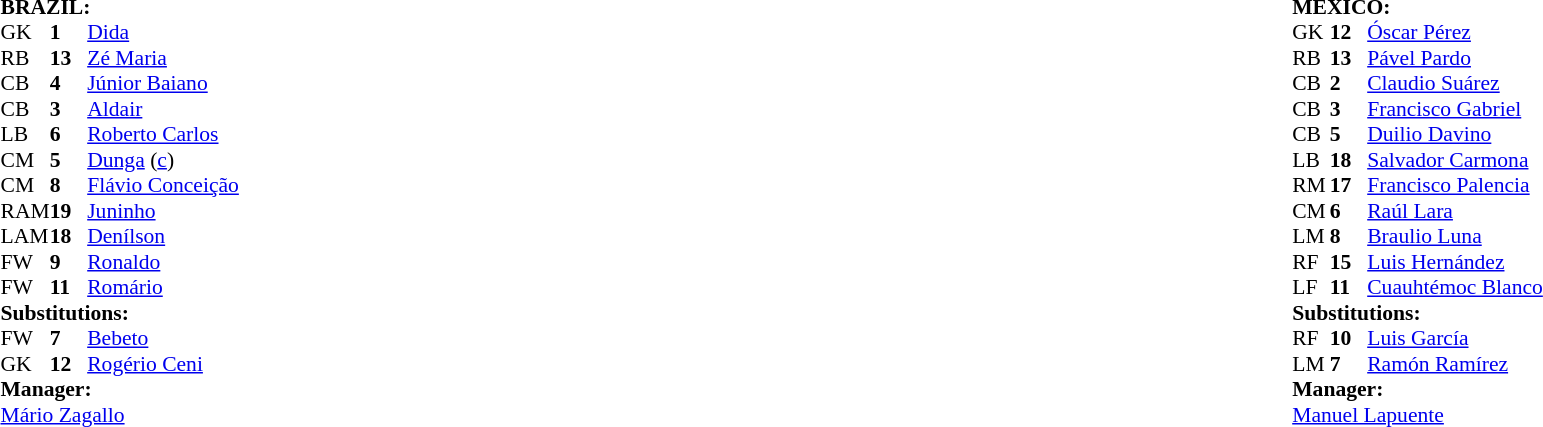<table width="100%">
<tr>
<td valign="top" width="50%"><br><table style="font-size: 90%" cellspacing="0" cellpadding="0">
<tr>
<td colspan=4><br><strong>BRAZIL:</strong></td>
</tr>
<tr>
<th width=25></th>
<th width=25></th>
</tr>
<tr>
<td>GK</td>
<td><strong>1</strong></td>
<td><a href='#'>Dida</a></td>
<td></td>
<td></td>
</tr>
<tr>
<td>RB</td>
<td><strong>13</strong></td>
<td><a href='#'>Zé Maria</a></td>
</tr>
<tr>
<td>CB</td>
<td><strong>4</strong></td>
<td><a href='#'>Júnior Baiano</a></td>
</tr>
<tr>
<td>CB</td>
<td><strong>3</strong></td>
<td><a href='#'>Aldair</a></td>
</tr>
<tr>
<td>LB</td>
<td><strong>6</strong></td>
<td><a href='#'>Roberto Carlos</a></td>
</tr>
<tr>
<td>CM</td>
<td><strong>5</strong></td>
<td><a href='#'>Dunga</a> (<a href='#'>c</a>)</td>
<td></td>
</tr>
<tr>
<td>CM</td>
<td><strong>8</strong></td>
<td><a href='#'>Flávio Conceição</a></td>
</tr>
<tr>
<td>RAM</td>
<td><strong>19</strong></td>
<td><a href='#'>Juninho</a></td>
</tr>
<tr>
<td>LAM</td>
<td><strong>18</strong></td>
<td><a href='#'>Denílson</a></td>
</tr>
<tr>
<td>FW</td>
<td><strong>9</strong></td>
<td><a href='#'>Ronaldo</a></td>
<td></td>
<td></td>
</tr>
<tr>
<td>FW</td>
<td><strong>11</strong></td>
<td><a href='#'>Romário</a></td>
</tr>
<tr>
<td colspan=3><strong>Substitutions:</strong></td>
</tr>
<tr>
<td>FW</td>
<td><strong>7</strong></td>
<td><a href='#'>Bebeto</a></td>
<td></td>
<td></td>
</tr>
<tr>
<td>GK</td>
<td><strong>12</strong></td>
<td><a href='#'>Rogério Ceni</a></td>
<td></td>
<td></td>
</tr>
<tr>
<td colspan=3><strong>Manager:</strong></td>
</tr>
<tr>
<td colspan="4"><a href='#'>Mário Zagallo</a></td>
</tr>
</table>
</td>
<td valign="top"></td>
<td valign="top"></td>
<td valign="top" width="50%"><br><table style="font-size: 90%" cellspacing="0" cellpadding="0" align="center">
<tr>
<td colspan=4><br><strong>MEXICO:</strong></td>
</tr>
<tr>
<th width=25></th>
<th width=25></th>
</tr>
<tr>
<td>GK</td>
<td><strong>12</strong></td>
<td><a href='#'>Óscar Pérez</a></td>
</tr>
<tr>
<td>RB</td>
<td><strong>13</strong></td>
<td><a href='#'>Pável Pardo</a></td>
</tr>
<tr>
<td>CB</td>
<td><strong>2</strong></td>
<td><a href='#'>Claudio Suárez</a></td>
</tr>
<tr>
<td>CB</td>
<td><strong>3</strong></td>
<td><a href='#'>Francisco Gabriel</a></td>
<td></td>
<td></td>
</tr>
<tr>
<td>CB</td>
<td><strong>5</strong></td>
<td><a href='#'>Duilio Davino</a></td>
</tr>
<tr>
<td>LB</td>
<td><strong>18</strong></td>
<td><a href='#'>Salvador Carmona</a></td>
</tr>
<tr>
<td>RM</td>
<td><strong>17</strong></td>
<td><a href='#'>Francisco Palencia</a></td>
</tr>
<tr>
<td>CM</td>
<td><strong>6</strong></td>
<td><a href='#'>Raúl Lara</a></td>
</tr>
<tr>
<td>LM</td>
<td><strong>8</strong></td>
<td><a href='#'>Braulio Luna</a></td>
<td></td>
<td></td>
</tr>
<tr>
<td>RF</td>
<td><strong>15</strong></td>
<td><a href='#'>Luis Hernández</a></td>
</tr>
<tr>
<td>LF</td>
<td><strong>11</strong></td>
<td><a href='#'>Cuauhtémoc Blanco</a> </td>
<td></td>
</tr>
<tr>
<td colspan=3><strong>Substitutions:</strong></td>
</tr>
<tr>
<td>RF</td>
<td><strong>10</strong></td>
<td><a href='#'>Luis García</a></td>
<td></td>
<td></td>
</tr>
<tr>
<td>LM</td>
<td><strong>7</strong></td>
<td><a href='#'>Ramón Ramírez</a></td>
<td></td>
<td></td>
</tr>
<tr>
<td colspan=3><strong>Manager:</strong></td>
</tr>
<tr>
<td colspan=3><a href='#'>Manuel Lapuente</a></td>
</tr>
</table>
</td>
</tr>
</table>
